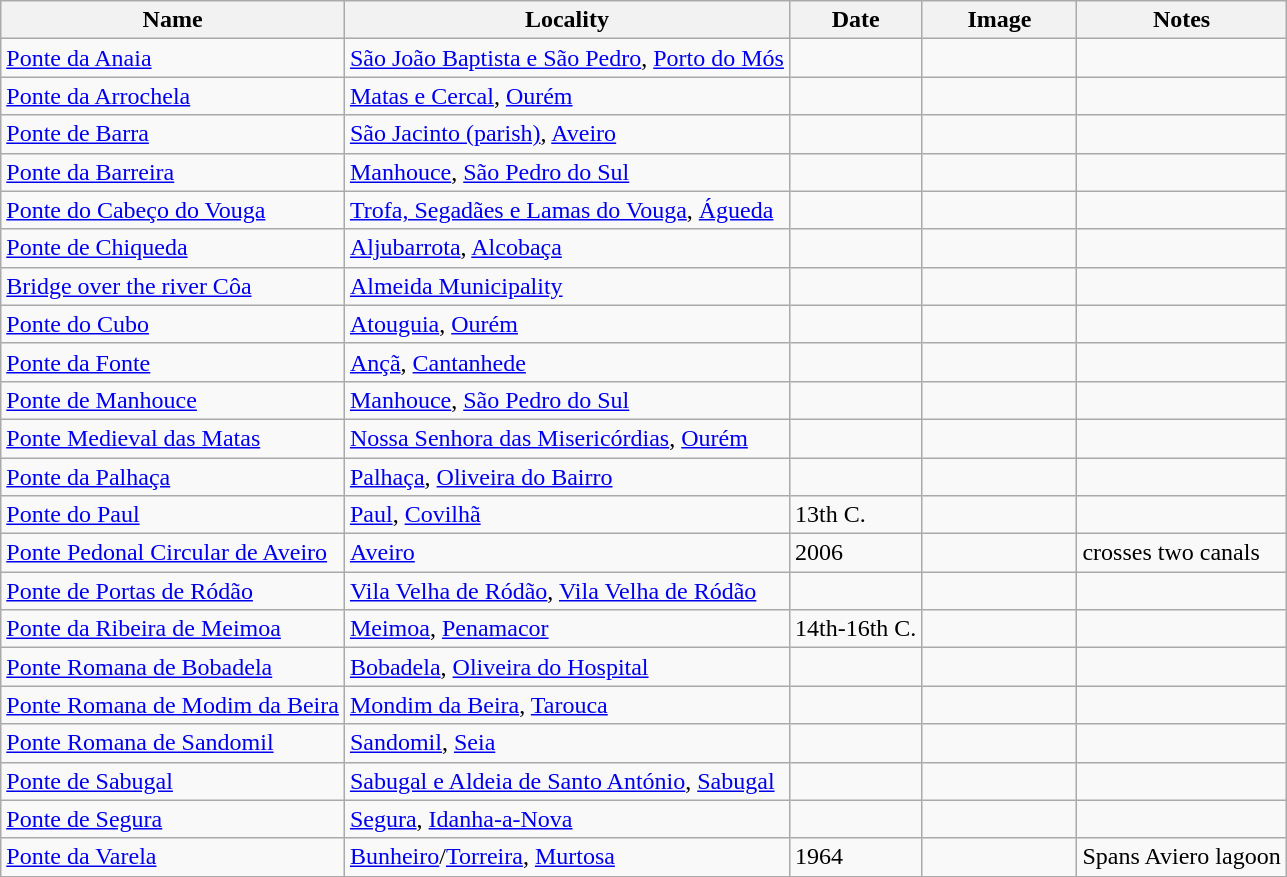<table class="wikitable sortable">
<tr>
<th>Name</th>
<th>Locality</th>
<th>Date</th>
<th class="unsortable" width="96px">Image</th>
<th class="unsortable">Notes</th>
</tr>
<tr>
<td><a href='#'>Ponte da Anaia</a></td>
<td><a href='#'>São João Baptista e São Pedro</a>, <a href='#'>Porto do Mós</a></td>
<td></td>
<td></td>
<td></td>
</tr>
<tr>
<td><a href='#'>Ponte da Arrochela</a></td>
<td><a href='#'>Matas e Cercal</a>, <a href='#'>Ourém</a></td>
<td></td>
<td></td>
<td></td>
</tr>
<tr>
<td><a href='#'>Ponte de Barra</a></td>
<td><a href='#'>São Jacinto (parish)</a>, <a href='#'>Aveiro</a></td>
<td></td>
<td></td>
<td></td>
</tr>
<tr>
<td><a href='#'>Ponte da Barreira</a></td>
<td><a href='#'>Manhouce</a>, <a href='#'>São Pedro do Sul</a></td>
<td></td>
<td></td>
<td></td>
</tr>
<tr>
<td><a href='#'>Ponte do Cabeço do Vouga</a></td>
<td><a href='#'>Trofa, Segadães e Lamas do Vouga</a>, <a href='#'>Águeda</a></td>
<td></td>
<td></td>
<td></td>
</tr>
<tr>
<td><a href='#'>Ponte de Chiqueda</a></td>
<td><a href='#'>Aljubarrota</a>, <a href='#'>Alcobaça</a></td>
<td></td>
<td></td>
<td></td>
</tr>
<tr>
<td><a href='#'>Bridge over the river Côa</a></td>
<td><a href='#'>Almeida Municipality</a></td>
<td></td>
<td></td>
<td></td>
</tr>
<tr>
<td><a href='#'>Ponte do Cubo</a></td>
<td><a href='#'>Atouguia</a>, <a href='#'>Ourém</a></td>
<td></td>
<td></td>
<td></td>
</tr>
<tr>
<td><a href='#'>Ponte da Fonte</a></td>
<td><a href='#'>Ançã</a>, <a href='#'>Cantanhede</a></td>
<td></td>
<td></td>
<td></td>
</tr>
<tr>
<td><a href='#'>Ponte de Manhouce</a></td>
<td><a href='#'>Manhouce</a>, <a href='#'>São Pedro do Sul</a></td>
<td></td>
<td></td>
<td></td>
</tr>
<tr>
<td><a href='#'>Ponte Medieval das Matas</a></td>
<td><a href='#'>Nossa Senhora das Misericórdias</a>, <a href='#'>Ourém</a></td>
<td></td>
<td></td>
<td></td>
</tr>
<tr>
<td><a href='#'>Ponte da Palhaça</a></td>
<td><a href='#'>Palhaça</a>, <a href='#'>Oliveira do Bairro</a></td>
<td></td>
<td></td>
<td></td>
</tr>
<tr>
<td><a href='#'>Ponte do Paul</a></td>
<td><a href='#'>Paul</a>, <a href='#'>Covilhã</a></td>
<td>13th C.</td>
<td></td>
<td></td>
</tr>
<tr>
<td><a href='#'>Ponte Pedonal Circular de Aveiro</a></td>
<td><a href='#'>Aveiro</a></td>
<td>2006</td>
<td></td>
<td>crosses two canals</td>
</tr>
<tr>
<td><a href='#'>Ponte de Portas de Ródão</a></td>
<td><a href='#'>Vila Velha de Ródão</a>, <a href='#'>Vila Velha de Ródão</a></td>
<td></td>
<td></td>
<td></td>
</tr>
<tr>
<td><a href='#'>Ponte da Ribeira de Meimoa</a></td>
<td><a href='#'>Meimoa</a>, <a href='#'>Penamacor</a></td>
<td>14th-16th C.</td>
<td></td>
<td></td>
</tr>
<tr>
<td><a href='#'>Ponte Romana de Bobadela</a></td>
<td><a href='#'>Bobadela</a>, <a href='#'>Oliveira do Hospital</a></td>
<td></td>
<td></td>
<td></td>
</tr>
<tr>
<td><a href='#'>Ponte Romana de Modim da Beira</a></td>
<td><a href='#'>Mondim da Beira</a>, <a href='#'>Tarouca</a></td>
<td></td>
<td></td>
<td></td>
</tr>
<tr>
<td><a href='#'>Ponte Romana de Sandomil</a></td>
<td><a href='#'>Sandomil</a>, <a href='#'>Seia</a></td>
<td></td>
<td></td>
<td></td>
</tr>
<tr>
<td><a href='#'>Ponte de Sabugal</a></td>
<td><a href='#'>Sabugal e Aldeia de Santo António</a>, <a href='#'>Sabugal</a></td>
<td></td>
<td></td>
<td></td>
</tr>
<tr>
<td><a href='#'>Ponte de Segura</a></td>
<td><a href='#'>Segura</a>, <a href='#'>Idanha-a-Nova</a></td>
<td></td>
<td></td>
<td></td>
</tr>
<tr>
<td><a href='#'>Ponte da Varela</a></td>
<td><a href='#'>Bunheiro</a>/<a href='#'>Torreira</a>, <a href='#'>Murtosa</a></td>
<td>1964</td>
<td></td>
<td>Spans Aviero lagoon</td>
</tr>
<tr>
</tr>
</table>
